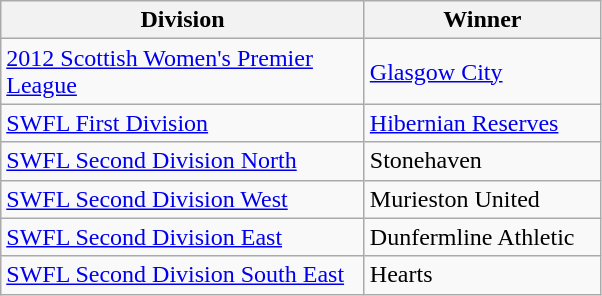<table class="wikitable">
<tr>
<th width=235>Division</th>
<th width=150>Winner</th>
</tr>
<tr>
<td><a href='#'>2012 Scottish Women's Premier League</a></td>
<td><a href='#'>Glasgow City</a></td>
</tr>
<tr>
<td><a href='#'>SWFL First Division</a></td>
<td><a href='#'>Hibernian Reserves</a></td>
</tr>
<tr>
<td><a href='#'>SWFL Second Division North</a></td>
<td>Stonehaven</td>
</tr>
<tr>
<td><a href='#'>SWFL Second Division West</a></td>
<td>Murieston United</td>
</tr>
<tr>
<td><a href='#'>SWFL Second Division East</a></td>
<td>Dunfermline Athletic</td>
</tr>
<tr>
<td><a href='#'>SWFL Second Division South East</a></td>
<td>Hearts</td>
</tr>
</table>
